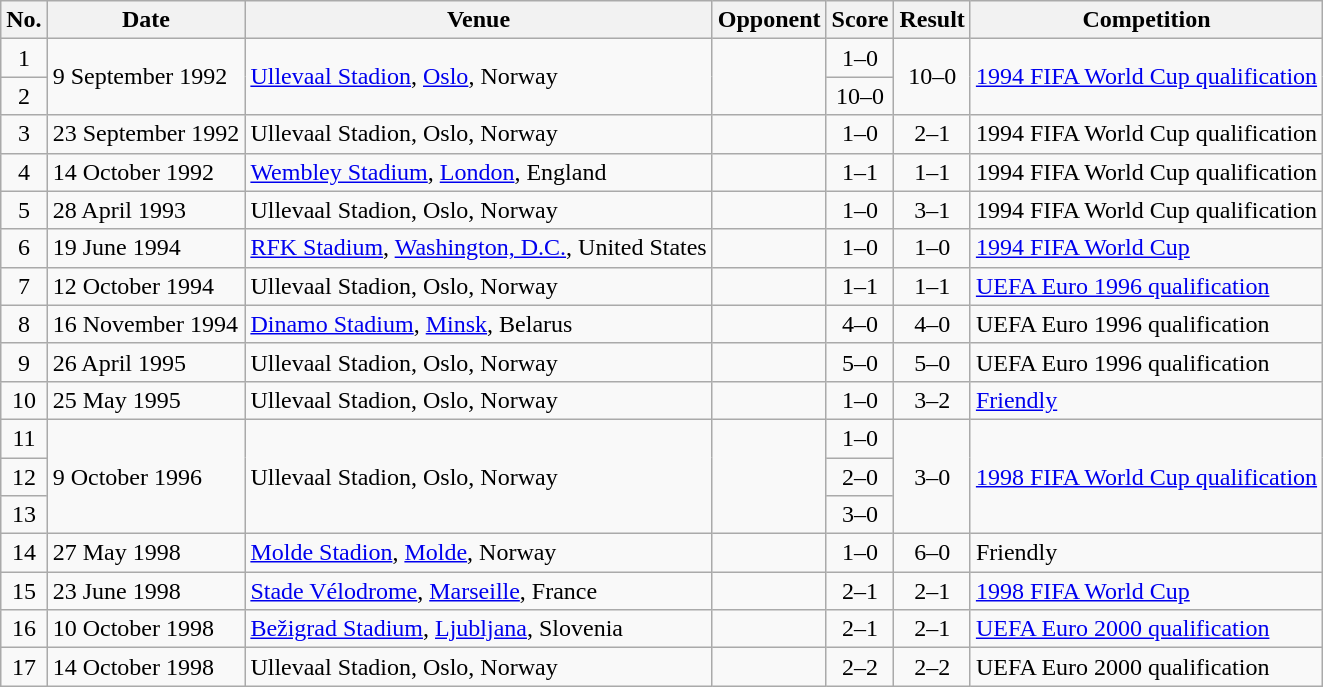<table class="wikitable sortable">
<tr>
<th scope="col">No.</th>
<th scope="col">Date</th>
<th scope="col">Venue</th>
<th scope="col">Opponent</th>
<th scope="col">Score</th>
<th scope="col">Result</th>
<th scope="col">Competition</th>
</tr>
<tr>
<td align="center">1</td>
<td rowspan="2">9 September 1992</td>
<td rowspan="2"><a href='#'>Ullevaal Stadion</a>, <a href='#'>Oslo</a>, Norway</td>
<td rowspan="2"></td>
<td align="center">1–0</td>
<td rowspan="2" style="text-align:center">10–0</td>
<td rowspan="2"><a href='#'>1994 FIFA World Cup qualification</a></td>
</tr>
<tr>
<td align="center">2</td>
<td align="center">10–0</td>
</tr>
<tr>
<td align="center">3</td>
<td>23 September 1992</td>
<td>Ullevaal Stadion, Oslo, Norway</td>
<td></td>
<td align="center">1–0</td>
<td align="center">2–1</td>
<td>1994 FIFA World Cup qualification</td>
</tr>
<tr>
<td align="center">4</td>
<td>14 October 1992</td>
<td><a href='#'>Wembley Stadium</a>, <a href='#'>London</a>, England</td>
<td></td>
<td align="center">1–1</td>
<td align="center">1–1</td>
<td>1994 FIFA World Cup qualification</td>
</tr>
<tr>
<td align="center">5</td>
<td>28 April 1993</td>
<td>Ullevaal Stadion, Oslo, Norway</td>
<td></td>
<td align="center">1–0</td>
<td align="center">3–1</td>
<td>1994 FIFA World Cup qualification</td>
</tr>
<tr>
<td align="center">6</td>
<td>19 June 1994</td>
<td><a href='#'>RFK Stadium</a>, <a href='#'>Washington, D.C.</a>, United States</td>
<td></td>
<td align="center">1–0</td>
<td align="center">1–0</td>
<td><a href='#'>1994 FIFA World Cup</a></td>
</tr>
<tr>
<td align="center">7</td>
<td>12 October 1994</td>
<td>Ullevaal Stadion, Oslo, Norway</td>
<td></td>
<td align="center">1–1</td>
<td align="center">1–1</td>
<td><a href='#'>UEFA Euro 1996 qualification</a></td>
</tr>
<tr>
<td align="center">8</td>
<td>16 November 1994</td>
<td><a href='#'>Dinamo Stadium</a>, <a href='#'>Minsk</a>, Belarus</td>
<td></td>
<td align="center">4–0</td>
<td align="center">4–0</td>
<td>UEFA Euro 1996 qualification</td>
</tr>
<tr>
<td align="center">9</td>
<td>26 April 1995</td>
<td>Ullevaal Stadion, Oslo, Norway</td>
<td></td>
<td align="center">5–0</td>
<td align="center">5–0</td>
<td>UEFA Euro 1996 qualification</td>
</tr>
<tr>
<td align="center">10</td>
<td>25 May 1995</td>
<td>Ullevaal Stadion, Oslo, Norway</td>
<td></td>
<td align="center">1–0</td>
<td align="center">3–2</td>
<td><a href='#'>Friendly</a></td>
</tr>
<tr>
<td align="center">11</td>
<td rowspan="3">9 October 1996</td>
<td rowspan="3">Ullevaal Stadion, Oslo, Norway</td>
<td rowspan="3"></td>
<td align="center">1–0</td>
<td rowspan="3" style="text-align:center">3–0</td>
<td rowspan="3"><a href='#'>1998 FIFA World Cup qualification</a></td>
</tr>
<tr>
<td align="center">12</td>
<td align="center">2–0</td>
</tr>
<tr>
<td align="center">13</td>
<td align="center">3–0</td>
</tr>
<tr>
<td align="center">14</td>
<td>27 May 1998</td>
<td><a href='#'>Molde Stadion</a>, <a href='#'>Molde</a>, Norway</td>
<td></td>
<td align="center">1–0</td>
<td align="center">6–0</td>
<td>Friendly</td>
</tr>
<tr>
<td align="center">15</td>
<td>23 June 1998</td>
<td><a href='#'>Stade Vélodrome</a>, <a href='#'>Marseille</a>, France</td>
<td></td>
<td align="center">2–1</td>
<td align="center">2–1</td>
<td><a href='#'>1998 FIFA World Cup</a></td>
</tr>
<tr>
<td align="center">16</td>
<td>10 October 1998</td>
<td><a href='#'>Bežigrad Stadium</a>, <a href='#'>Ljubljana</a>, Slovenia</td>
<td></td>
<td align="center">2–1</td>
<td align="center">2–1</td>
<td><a href='#'>UEFA Euro 2000 qualification</a></td>
</tr>
<tr>
<td align="center">17</td>
<td>14 October 1998</td>
<td>Ullevaal Stadion, Oslo, Norway</td>
<td></td>
<td align="center">2–2</td>
<td align="center">2–2</td>
<td>UEFA Euro 2000 qualification</td>
</tr>
</table>
